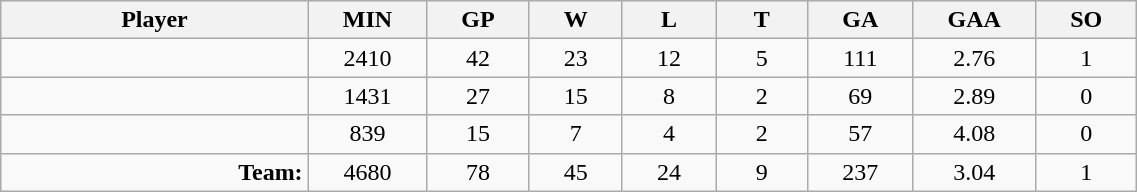<table class="wikitable sortable" width="60%">
<tr>
<th bgcolor="#DDDDFF" width="10%">Player</th>
<th width="3%" bgcolor="#DDDDFF" title="Minutes played">MIN</th>
<th width="3%" bgcolor="#DDDDFF" title="Games played in">GP</th>
<th width="3%" bgcolor="#DDDDFF" title="Games played in">W</th>
<th width="3%" bgcolor="#DDDDFF"title="Games played in">L</th>
<th width="3%" bgcolor="#DDDDFF" title="Ties">T</th>
<th width="3%" bgcolor="#DDDDFF" title="Goals against">GA</th>
<th width="3%" bgcolor="#DDDDFF" title="Goals against average">GAA</th>
<th width="3%" bgcolor="#DDDDFF"title="Shut-outs">SO</th>
</tr>
<tr align="center">
<td align="right"></td>
<td>2410</td>
<td>42</td>
<td>23</td>
<td>12</td>
<td>5</td>
<td>111</td>
<td>2.76</td>
<td>1</td>
</tr>
<tr align="center">
<td align="right"></td>
<td>1431</td>
<td>27</td>
<td>15</td>
<td>8</td>
<td>2</td>
<td>69</td>
<td>2.89</td>
<td>0</td>
</tr>
<tr align="center">
<td align="right"></td>
<td>839</td>
<td>15</td>
<td>7</td>
<td>4</td>
<td>2</td>
<td>57</td>
<td>4.08</td>
<td>0</td>
</tr>
<tr align="center">
<td align="right"><strong>Team:</strong></td>
<td>4680</td>
<td>78</td>
<td>45</td>
<td>24</td>
<td>9</td>
<td>237</td>
<td>3.04</td>
<td>1</td>
</tr>
</table>
